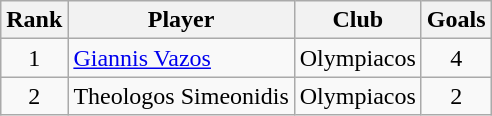<table class="wikitable" style="text-align:center">
<tr>
<th>Rank</th>
<th>Player</th>
<th>Club</th>
<th>Goals</th>
</tr>
<tr>
<td>1</td>
<td align="left"> <a href='#'>Giannis Vazos</a></td>
<td align="left">Olympiacos</td>
<td>4</td>
</tr>
<tr>
<td>2</td>
<td align="left"> Theologos Simeonidis</td>
<td align="left">Olympiacos</td>
<td>2</td>
</tr>
</table>
